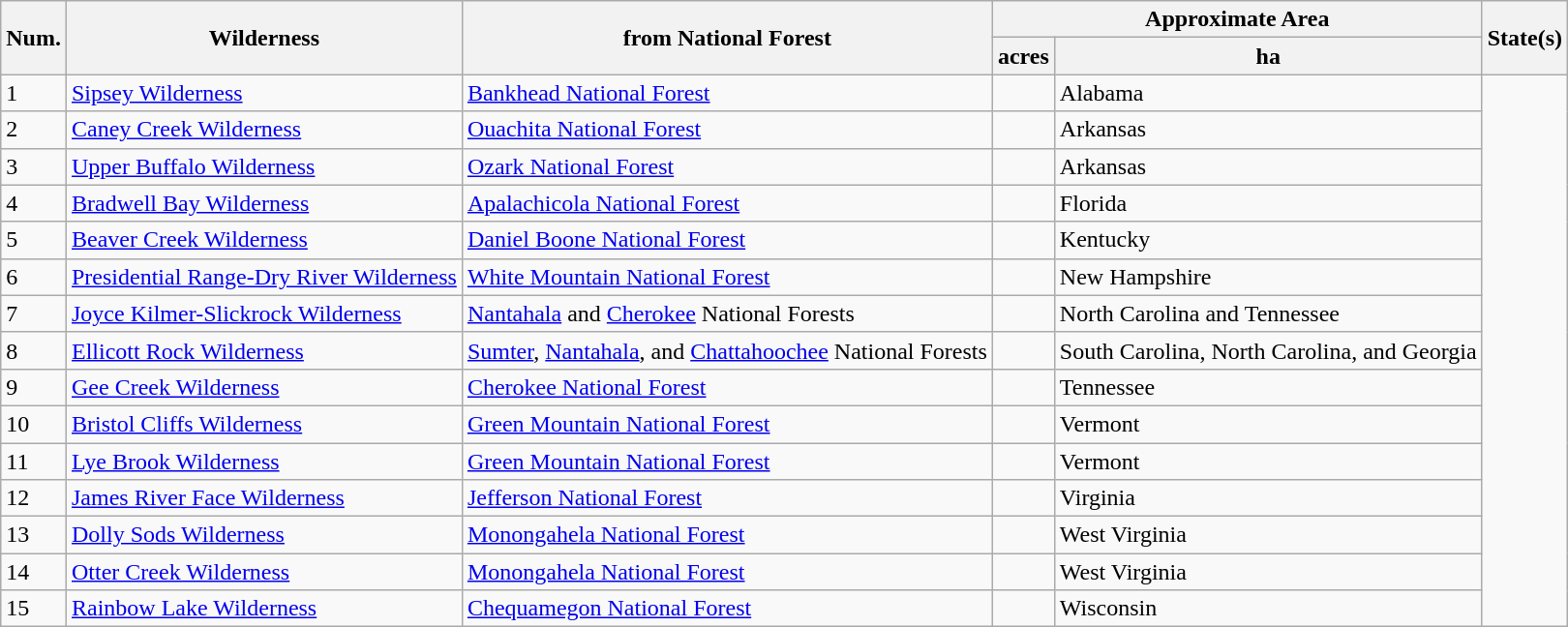<table class="wikitable sortable">
<tr>
<th rowspan=2>Num.</th>
<th rowspan=2>Wilderness</th>
<th rowspan=2>from National Forest</th>
<th scope="col" style="width: 12em;" colspan=2>Approximate Area</th>
<th rowspan=2>State(s)</th>
</tr>
<tr>
<th>acres</th>
<th>ha</th>
</tr>
<tr>
<td>1</td>
<td><a href='#'>Sipsey Wilderness</a></td>
<td><a href='#'>Bankhead National Forest</a></td>
<td></td>
<td>Alabama</td>
</tr>
<tr>
<td>2</td>
<td><a href='#'>Caney Creek Wilderness</a></td>
<td><a href='#'>Ouachita National Forest</a></td>
<td></td>
<td>Arkansas</td>
</tr>
<tr>
<td>3</td>
<td><a href='#'>Upper Buffalo Wilderness</a></td>
<td><a href='#'>Ozark National Forest</a></td>
<td></td>
<td>Arkansas</td>
</tr>
<tr>
<td>4</td>
<td><a href='#'>Bradwell Bay Wilderness</a></td>
<td><a href='#'>Apalachicola National Forest</a></td>
<td></td>
<td>Florida</td>
</tr>
<tr>
<td>5</td>
<td><a href='#'>Beaver Creek Wilderness</a></td>
<td><a href='#'>Daniel Boone National Forest</a></td>
<td></td>
<td>Kentucky</td>
</tr>
<tr>
<td>6</td>
<td><a href='#'>Presidential Range-Dry River Wilderness</a></td>
<td><a href='#'>White Mountain National Forest</a></td>
<td></td>
<td>New Hampshire</td>
</tr>
<tr>
<td>7</td>
<td><a href='#'>Joyce Kilmer-Slickrock Wilderness</a></td>
<td><a href='#'>Nantahala</a> and <a href='#'>Cherokee</a> National Forests</td>
<td></td>
<td>North Carolina and Tennessee</td>
</tr>
<tr>
<td>8</td>
<td><a href='#'>Ellicott Rock Wilderness</a></td>
<td><a href='#'>Sumter</a>, <a href='#'>Nantahala</a>, and <a href='#'>Chattahoochee</a> National Forests</td>
<td></td>
<td>South Carolina, North Carolina, and Georgia</td>
</tr>
<tr>
<td>9</td>
<td><a href='#'>Gee Creek Wilderness</a></td>
<td><a href='#'>Cherokee National Forest</a></td>
<td></td>
<td>Tennessee</td>
</tr>
<tr>
<td>10</td>
<td><a href='#'>Bristol Cliffs Wilderness</a></td>
<td><a href='#'>Green Mountain National Forest</a></td>
<td></td>
<td>Vermont</td>
</tr>
<tr>
<td>11</td>
<td><a href='#'>Lye Brook Wilderness</a></td>
<td><a href='#'>Green Mountain National Forest</a></td>
<td></td>
<td>Vermont</td>
</tr>
<tr>
<td>12</td>
<td><a href='#'>James River Face Wilderness</a></td>
<td><a href='#'>Jefferson National Forest</a></td>
<td></td>
<td>Virginia</td>
</tr>
<tr>
<td>13</td>
<td><a href='#'>Dolly Sods Wilderness</a></td>
<td><a href='#'>Monongahela National Forest</a></td>
<td></td>
<td>West Virginia</td>
</tr>
<tr>
<td>14</td>
<td><a href='#'>Otter Creek Wilderness</a></td>
<td><a href='#'>Monongahela National Forest</a></td>
<td></td>
<td>West Virginia</td>
</tr>
<tr>
<td>15</td>
<td><a href='#'>Rainbow Lake Wilderness</a></td>
<td><a href='#'>Chequamegon National Forest</a></td>
<td></td>
<td>Wisconsin</td>
</tr>
</table>
